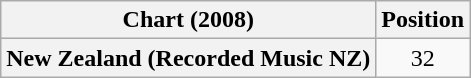<table class="wikitable plainrowheaders" style="text-align:center">
<tr>
<th scope="col">Chart (2008)</th>
<th scope="col">Position</th>
</tr>
<tr>
<th scope="row">New Zealand (Recorded Music NZ)</th>
<td>32</td>
</tr>
</table>
